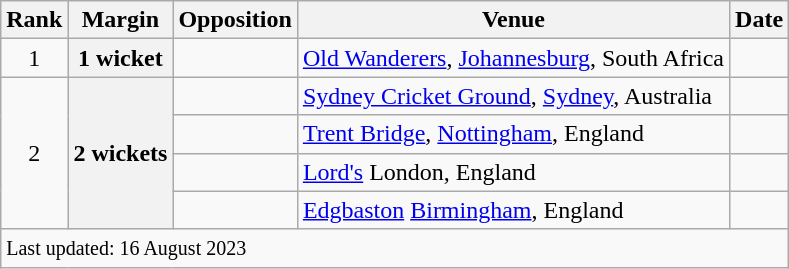<table class="wikitable plainrowheaders sortable">
<tr>
<th scope=col>Rank</th>
<th scope=col>Margin</th>
<th scope=col>Opposition</th>
<th scope=col>Venue</th>
<th scope=col>Date</th>
</tr>
<tr>
<td align=center>1</td>
<th scope=row style=text-align:center;>1 wicket</th>
<td></td>
<td><a href='#'>Old Wanderers</a>, <a href='#'>Johannesburg</a>, South Africa</td>
<td><a href='#'></a></td>
</tr>
<tr>
<td align=center rowspan=4>2</td>
<th scope=row style=text-align:center; rowspan=4>2 wickets</th>
<td></td>
<td><a href='#'>Sydney Cricket Ground</a>, <a href='#'>Sydney</a>, Australia</td>
<td><a href='#'></a></td>
</tr>
<tr>
<td></td>
<td><a href='#'>Trent Bridge</a>, <a href='#'>Nottingham</a>, England</td>
<td><a href='#'></a></td>
</tr>
<tr>
<td></td>
<td><a href='#'>Lord's</a> London, England</td>
<td><a href='#'></a></td>
</tr>
<tr>
<td></td>
<td><a href='#'>Edgbaston</a> <a href='#'>Birmingham</a>, England</td>
<td><a href='#'></a></td>
</tr>
<tr>
<td colspan=5><small>Last updated: 16 August 2023</small></td>
</tr>
</table>
